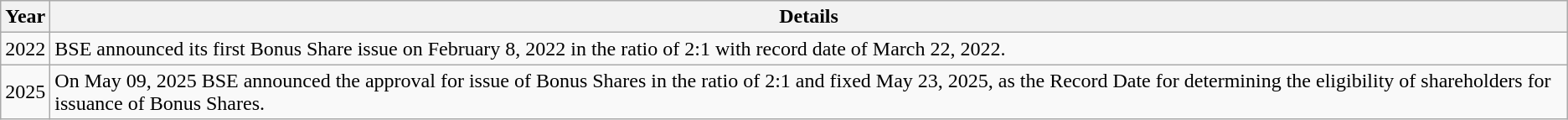<table class="wikitable sortable mw-collapsible">
<tr>
<th>Year</th>
<th>Details</th>
</tr>
<tr>
<td>2022</td>
<td>BSE announced its first Bonus Share issue on February 8, 2022 in the ratio of 2:1 with record date of March 22, 2022. </td>
</tr>
<tr>
<td>2025</td>
<td>On May 09, 2025 BSE announced the approval for issue of Bonus Shares in the ratio of 2:1 and fixed May 23, 2025, as the Record Date for determining the eligibility of shareholders for issuance of Bonus Shares. </td>
</tr>
</table>
